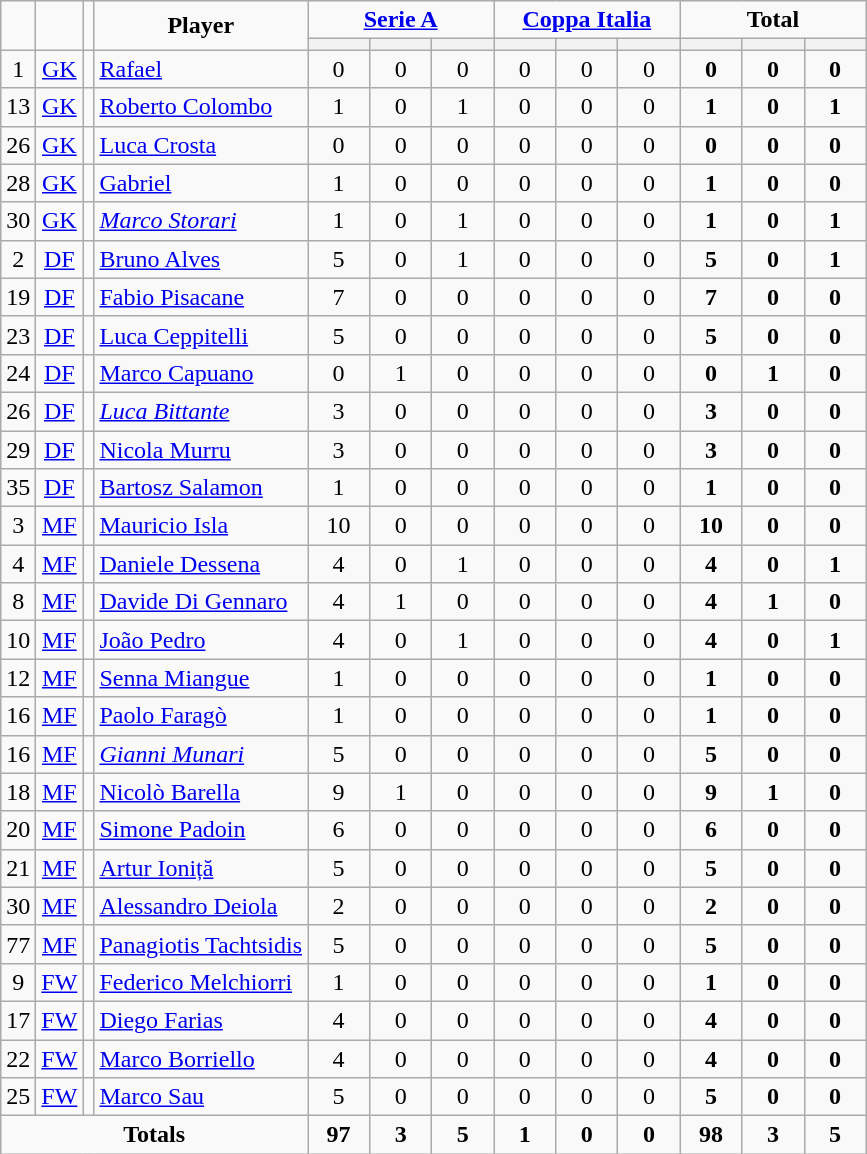<table class="wikitable" style="text-align:center;">
<tr>
<td rowspan="2" !width=15><strong></strong></td>
<td rowspan="2" !width=15><strong></strong></td>
<td rowspan="2" !width=15><strong></strong></td>
<td rowspan="2" !width=120><strong>Player</strong></td>
<td colspan="3"><strong><a href='#'>Serie A</a></strong></td>
<td colspan="3"><strong><a href='#'>Coppa Italia</a></strong></td>
<td colspan="3"><strong>Total</strong></td>
</tr>
<tr>
<th width=34; background:#fe9;"></th>
<th width=34; background:#fe9;"></th>
<th width=34; background:#ff8888;"></th>
<th width=34; background:#fe9;"></th>
<th width=34; background:#fe9;"></th>
<th width=34; background:#ff8888;"></th>
<th width=34; background:#fe9;"></th>
<th width=34; background:#fe9;"></th>
<th width=34; background:#ff8888;"></th>
</tr>
<tr>
<td>1</td>
<td><a href='#'>GK</a></td>
<td></td>
<td align=left><a href='#'>Rafael</a></td>
<td>0</td>
<td>0</td>
<td>0</td>
<td>0</td>
<td>0</td>
<td>0</td>
<td><strong>0</strong></td>
<td><strong>0</strong></td>
<td><strong>0</strong></td>
</tr>
<tr>
<td>13</td>
<td><a href='#'>GK</a></td>
<td></td>
<td align=left><a href='#'>Roberto Colombo</a></td>
<td>1</td>
<td>0</td>
<td>1</td>
<td>0</td>
<td>0</td>
<td>0</td>
<td><strong>1</strong></td>
<td><strong>0</strong></td>
<td><strong>1</strong></td>
</tr>
<tr>
<td>26</td>
<td><a href='#'>GK</a></td>
<td></td>
<td align=left><a href='#'>Luca Crosta</a></td>
<td>0</td>
<td>0</td>
<td>0</td>
<td>0</td>
<td>0</td>
<td>0</td>
<td><strong>0</strong></td>
<td><strong>0</strong></td>
<td><strong>0</strong></td>
</tr>
<tr>
<td>28</td>
<td><a href='#'>GK</a></td>
<td></td>
<td align=left><a href='#'>Gabriel</a></td>
<td>1</td>
<td>0</td>
<td>0</td>
<td>0</td>
<td>0</td>
<td>0</td>
<td><strong>1</strong></td>
<td><strong>0</strong></td>
<td><strong>0</strong></td>
</tr>
<tr>
<td>30</td>
<td><a href='#'>GK</a></td>
<td></td>
<td align=left><em><a href='#'>Marco Storari</a></em></td>
<td>1</td>
<td>0</td>
<td>1</td>
<td>0</td>
<td>0</td>
<td>0</td>
<td><strong>1</strong></td>
<td><strong>0</strong></td>
<td><strong>1</strong></td>
</tr>
<tr>
<td>2</td>
<td><a href='#'>DF</a></td>
<td></td>
<td align=left><a href='#'>Bruno Alves</a></td>
<td>5</td>
<td>0</td>
<td>1</td>
<td>0</td>
<td>0</td>
<td>0</td>
<td><strong>5</strong></td>
<td><strong>0</strong></td>
<td><strong>1</strong></td>
</tr>
<tr>
<td>19</td>
<td><a href='#'>DF</a></td>
<td></td>
<td align=left><a href='#'>Fabio Pisacane</a></td>
<td>7</td>
<td>0</td>
<td>0</td>
<td>0</td>
<td>0</td>
<td>0</td>
<td><strong>7</strong></td>
<td><strong>0</strong></td>
<td><strong>0</strong></td>
</tr>
<tr>
<td>23</td>
<td><a href='#'>DF</a></td>
<td></td>
<td align=left><a href='#'>Luca Ceppitelli</a></td>
<td>5</td>
<td>0</td>
<td>0</td>
<td>0</td>
<td>0</td>
<td>0</td>
<td><strong>5</strong></td>
<td><strong>0</strong></td>
<td><strong>0</strong></td>
</tr>
<tr>
<td>24</td>
<td><a href='#'>DF</a></td>
<td></td>
<td align=left><a href='#'>Marco Capuano</a></td>
<td>0</td>
<td>1</td>
<td>0</td>
<td>0</td>
<td>0</td>
<td>0</td>
<td><strong>0</strong></td>
<td><strong>1</strong></td>
<td><strong>0</strong></td>
</tr>
<tr>
<td>26</td>
<td><a href='#'>DF</a></td>
<td></td>
<td align=left><em><a href='#'>Luca Bittante</a></em></td>
<td>3</td>
<td>0</td>
<td>0</td>
<td>0</td>
<td>0</td>
<td>0</td>
<td><strong>3</strong></td>
<td><strong>0</strong></td>
<td><strong>0</strong></td>
</tr>
<tr>
<td>29</td>
<td><a href='#'>DF</a></td>
<td></td>
<td align=left><a href='#'>Nicola Murru</a></td>
<td>3</td>
<td>0</td>
<td>0</td>
<td>0</td>
<td>0</td>
<td>0</td>
<td><strong>3</strong></td>
<td><strong>0</strong></td>
<td><strong>0</strong></td>
</tr>
<tr>
<td>35</td>
<td><a href='#'>DF</a></td>
<td></td>
<td align=left><a href='#'>Bartosz Salamon</a></td>
<td>1</td>
<td>0</td>
<td>0</td>
<td>0</td>
<td>0</td>
<td>0</td>
<td><strong>1</strong></td>
<td><strong>0</strong></td>
<td><strong>0</strong></td>
</tr>
<tr>
<td>3</td>
<td><a href='#'>MF</a></td>
<td></td>
<td align=left><a href='#'>Mauricio Isla</a></td>
<td>10</td>
<td>0</td>
<td>0</td>
<td>0</td>
<td>0</td>
<td>0</td>
<td><strong>10</strong></td>
<td><strong>0</strong></td>
<td><strong>0</strong></td>
</tr>
<tr>
<td>4</td>
<td><a href='#'>MF</a></td>
<td></td>
<td align=left><a href='#'>Daniele Dessena</a></td>
<td>4</td>
<td>0</td>
<td>1</td>
<td>0</td>
<td>0</td>
<td>0</td>
<td><strong>4</strong></td>
<td><strong>0</strong></td>
<td><strong>1</strong></td>
</tr>
<tr>
<td>8</td>
<td><a href='#'>MF</a></td>
<td></td>
<td align=left><a href='#'>Davide Di Gennaro</a></td>
<td>4</td>
<td>1</td>
<td>0</td>
<td>0</td>
<td>0</td>
<td>0</td>
<td><strong>4</strong></td>
<td><strong>1</strong></td>
<td><strong>0</strong></td>
</tr>
<tr>
<td>10</td>
<td><a href='#'>MF</a></td>
<td></td>
<td align=left><a href='#'>João Pedro</a></td>
<td>4</td>
<td>0</td>
<td>1</td>
<td>0</td>
<td>0</td>
<td>0</td>
<td><strong>4</strong></td>
<td><strong>0</strong></td>
<td><strong>1</strong></td>
</tr>
<tr>
<td>12</td>
<td><a href='#'>MF</a></td>
<td></td>
<td align=left><a href='#'>Senna Miangue</a></td>
<td>1</td>
<td>0</td>
<td>0</td>
<td>0</td>
<td>0</td>
<td>0</td>
<td><strong>1</strong></td>
<td><strong>0</strong></td>
<td><strong>0</strong></td>
</tr>
<tr>
<td>16</td>
<td><a href='#'>MF</a></td>
<td></td>
<td align=left><a href='#'>Paolo Faragò</a></td>
<td>1</td>
<td>0</td>
<td>0</td>
<td>0</td>
<td>0</td>
<td>0</td>
<td><strong>1</strong></td>
<td><strong>0</strong></td>
<td><strong>0</strong></td>
</tr>
<tr>
<td>16</td>
<td><a href='#'>MF</a></td>
<td></td>
<td align=left><em><a href='#'>Gianni Munari</a></em></td>
<td>5</td>
<td>0</td>
<td>0</td>
<td>0</td>
<td>0</td>
<td>0</td>
<td><strong>5</strong></td>
<td><strong>0</strong></td>
<td><strong>0</strong></td>
</tr>
<tr>
<td>18</td>
<td><a href='#'>MF</a></td>
<td></td>
<td align=left><a href='#'>Nicolò Barella</a></td>
<td>9</td>
<td>1</td>
<td>0</td>
<td>0</td>
<td>0</td>
<td>0</td>
<td><strong>9</strong></td>
<td><strong>1</strong></td>
<td><strong>0</strong></td>
</tr>
<tr>
<td>20</td>
<td><a href='#'>MF</a></td>
<td></td>
<td align=left><a href='#'>Simone Padoin</a></td>
<td>6</td>
<td>0</td>
<td>0</td>
<td>0</td>
<td>0</td>
<td>0</td>
<td><strong>6</strong></td>
<td><strong>0</strong></td>
<td><strong>0</strong></td>
</tr>
<tr>
<td>21</td>
<td><a href='#'>MF</a></td>
<td></td>
<td align=left><a href='#'>Artur Ioniță</a></td>
<td>5</td>
<td>0</td>
<td>0</td>
<td>0</td>
<td>0</td>
<td>0</td>
<td><strong>5</strong></td>
<td><strong>0</strong></td>
<td><strong>0</strong></td>
</tr>
<tr>
<td>30</td>
<td><a href='#'>MF</a></td>
<td></td>
<td align=left><a href='#'>Alessandro Deiola</a></td>
<td>2</td>
<td>0</td>
<td>0</td>
<td>0</td>
<td>0</td>
<td>0</td>
<td><strong>2</strong></td>
<td><strong>0</strong></td>
<td><strong>0</strong></td>
</tr>
<tr>
<td>77</td>
<td><a href='#'>MF</a></td>
<td></td>
<td align=left><a href='#'>Panagiotis Tachtsidis</a></td>
<td>5</td>
<td>0</td>
<td>0</td>
<td>0</td>
<td>0</td>
<td>0</td>
<td><strong>5</strong></td>
<td><strong>0</strong></td>
<td><strong>0</strong></td>
</tr>
<tr>
<td>9</td>
<td><a href='#'>FW</a></td>
<td></td>
<td align=left><a href='#'>Federico Melchiorri</a></td>
<td>1</td>
<td>0</td>
<td>0</td>
<td>0</td>
<td>0</td>
<td>0</td>
<td><strong>1</strong></td>
<td><strong>0</strong></td>
<td><strong>0</strong></td>
</tr>
<tr>
<td>17</td>
<td><a href='#'>FW</a></td>
<td></td>
<td align=left><a href='#'>Diego Farias</a></td>
<td>4</td>
<td>0</td>
<td>0</td>
<td>0</td>
<td>0</td>
<td>0</td>
<td><strong>4</strong></td>
<td><strong>0</strong></td>
<td><strong>0</strong></td>
</tr>
<tr>
<td>22</td>
<td><a href='#'>FW</a></td>
<td></td>
<td align=left><a href='#'>Marco Borriello</a></td>
<td>4</td>
<td>0</td>
<td>0</td>
<td>0</td>
<td>0</td>
<td>0</td>
<td><strong>4</strong></td>
<td><strong>0</strong></td>
<td><strong>0</strong></td>
</tr>
<tr>
<td>25</td>
<td><a href='#'>FW</a></td>
<td></td>
<td align=left><a href='#'>Marco Sau</a></td>
<td>5</td>
<td>0</td>
<td>0</td>
<td>0</td>
<td>0</td>
<td>0</td>
<td><strong>5</strong></td>
<td><strong>0</strong></td>
<td><strong>0</strong></td>
</tr>
<tr>
<td colspan=4><strong>Totals</strong></td>
<td><strong>97</strong></td>
<td><strong>3</strong></td>
<td><strong>5</strong></td>
<td><strong>1</strong></td>
<td><strong>0</strong></td>
<td><strong>0</strong></td>
<td><strong>98</strong></td>
<td><strong>3</strong></td>
<td><strong>5</strong></td>
</tr>
</table>
